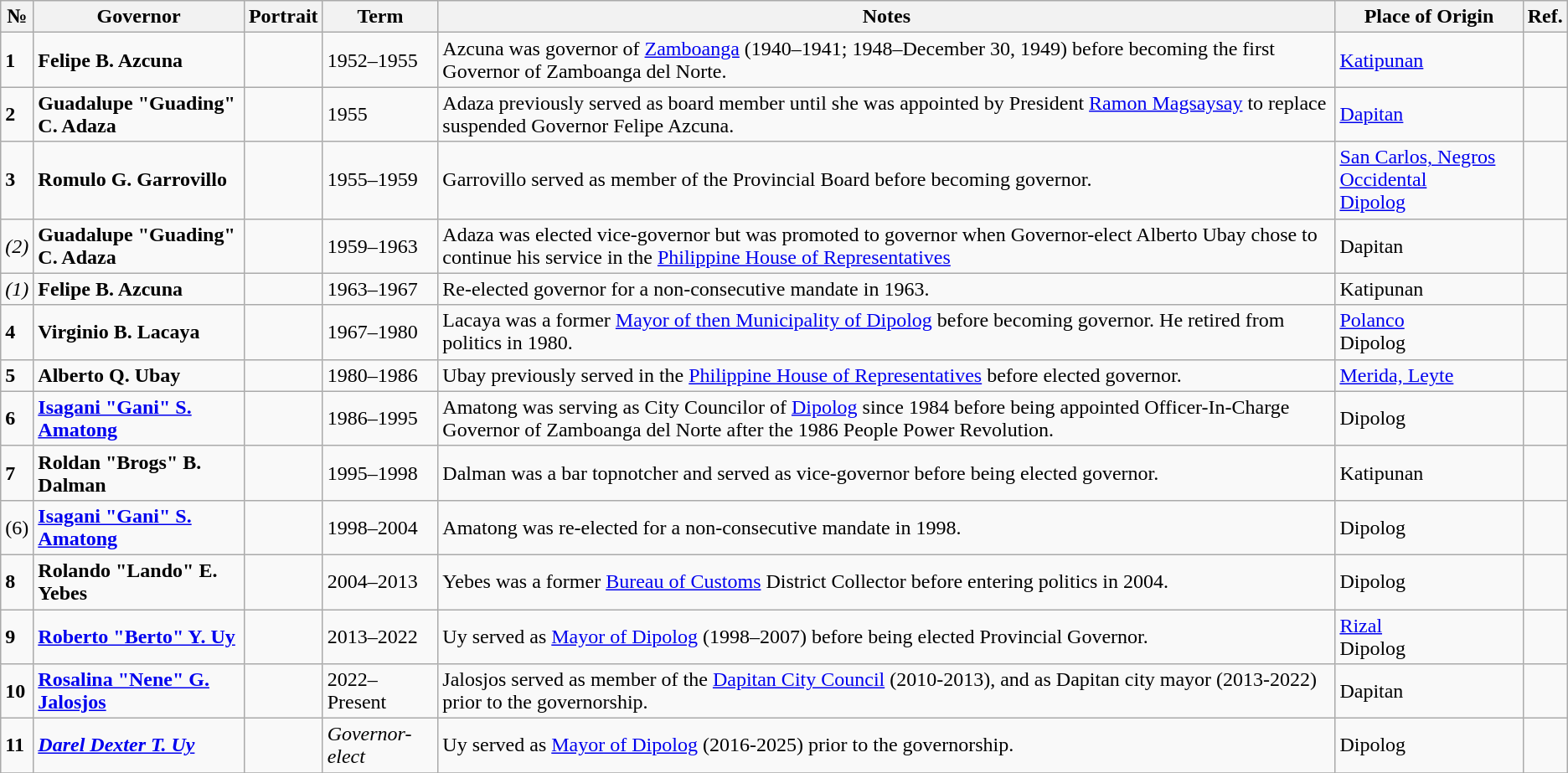<table class= "wikitable"  border = "1">
<tr>
<th>№</th>
<th>Governor</th>
<th>Portrait</th>
<th>Term</th>
<th>Notes</th>
<th>Place of Origin</th>
<th>Ref.</th>
</tr>
<tr>
<td><strong>1</strong></td>
<td><strong>Felipe B. Azcuna</strong></td>
<td></td>
<td>1952–1955</td>
<td>Azcuna was governor of <a href='#'>Zamboanga</a> (1940–1941; 1948–December 30, 1949) before becoming the first Governor of Zamboanga del Norte.</td>
<td><a href='#'>Katipunan</a></td>
<td></td>
</tr>
<tr>
<td><strong>2</strong></td>
<td><strong>Guadalupe "Guading" C. Adaza</strong><br></td>
<td></td>
<td>1955</td>
<td>Adaza previously served as board member until she was appointed by President <a href='#'>Ramon Magsaysay</a> to replace suspended Governor Felipe Azcuna.</td>
<td><a href='#'>Dapitan</a></td>
<td></td>
</tr>
<tr>
<td><strong>3</strong></td>
<td><strong>Romulo G. Garrovillo</strong><br></td>
<td></td>
<td>1955–1959</td>
<td>Garrovillo served as member of the Provincial Board before becoming governor.</td>
<td><a href='#'>San Carlos, Negros Occidental</a><br><a href='#'>Dipolog</a></td>
<td></td>
</tr>
<tr>
<td><em>(2)</em></td>
<td><strong>Guadalupe "Guading" C. Adaza</strong><br></td>
<td></td>
<td>1959–1963</td>
<td>Adaza was elected vice-governor but was promoted to governor when Governor-elect Alberto Ubay chose to continue his service in the <a href='#'>Philippine House of Representatives</a></td>
<td>Dapitan</td>
<td></td>
</tr>
<tr>
<td><em>(1)</em></td>
<td><strong>Felipe B. Azcuna</strong></td>
<td></td>
<td>1963–1967</td>
<td>Re-elected governor for a non-consecutive mandate in 1963.</td>
<td>Katipunan</td>
<td></td>
</tr>
<tr>
<td><strong>4</strong></td>
<td><strong>Virginio B. Lacaya</strong><br></td>
<td></td>
<td>1967–1980</td>
<td>Lacaya was a former <a href='#'>Mayor of then Municipality of Dipolog</a> before becoming governor. He retired from politics in 1980.</td>
<td><a href='#'>Polanco</a><br>Dipolog</td>
<td></td>
</tr>
<tr>
<td><strong>5</strong></td>
<td><strong>Alberto Q. Ubay</strong><br></td>
<td></td>
<td>1980–1986</td>
<td>Ubay previously served in the <a href='#'>Philippine House of Representatives</a> before elected governor.</td>
<td><a href='#'>Merida, Leyte</a></td>
<td></td>
</tr>
<tr>
<td><strong>6</strong></td>
<td><strong><a href='#'>Isagani "Gani" S. Amatong</a></strong><br></td>
<td></td>
<td>1986–1995</td>
<td>Amatong was serving as City Councilor of <a href='#'>Dipolog</a> since 1984 before being appointed Officer-In-Charge Governor of Zamboanga del Norte after the 1986 People Power Revolution.</td>
<td>Dipolog</td>
<td></td>
</tr>
<tr>
<td><strong>7</strong></td>
<td><strong>Roldan "Brogs" B. Dalman</strong><br></td>
<td></td>
<td>1995–1998</td>
<td>Dalman was a bar topnotcher and served as vice-governor before being elected governor.</td>
<td>Katipunan</td>
<td></td>
</tr>
<tr>
<td>(6)</td>
<td><strong><a href='#'>Isagani "Gani" S. Amatong</a></strong><br></td>
<td></td>
<td>1998–2004</td>
<td>Amatong was re-elected for a non-consecutive mandate in 1998.</td>
<td>Dipolog</td>
<td></td>
</tr>
<tr>
<td><strong>8</strong></td>
<td><strong>Rolando "Lando" E. Yebes</strong><br></td>
<td></td>
<td>2004–2013</td>
<td>Yebes was a former <a href='#'>Bureau of Customs</a> District Collector before entering politics in 2004.</td>
<td>Dipolog</td>
<td></td>
</tr>
<tr>
<td><strong>9</strong></td>
<td><strong><a href='#'>Roberto "Berto" Y. Uy</a></strong><br></td>
<td></td>
<td>2013–2022</td>
<td>Uy served as <a href='#'>Mayor of Dipolog</a> (1998–2007) before being elected Provincial Governor.</td>
<td><a href='#'>Rizal</a><br>Dipolog</td>
<td></td>
</tr>
<tr>
<td><strong>10</strong></td>
<td><strong><a href='#'>Rosalina "Nene" G. Jalosjos</a></strong><br></td>
<td></td>
<td>2022–Present<br></td>
<td>Jalosjos served as member of the <a href='#'>Dapitan City Council</a> (2010-2013), and as Dapitan city mayor (2013-2022) prior to the governorship.</td>
<td>Dapitan</td>
<td></td>
</tr>
<tr>
<td><strong>11</strong></td>
<td><strong><em><a href='#'>Darel Dexter T. Uy</a></em></strong><br></td>
<td></td>
<td><em>Governor-elect</em><br></td>
<td>Uy served as <a href='#'>Mayor of Dipolog</a> (2016-2025) prior to the governorship.</td>
<td>Dipolog</td>
<td></td>
</tr>
<tr>
</tr>
</table>
